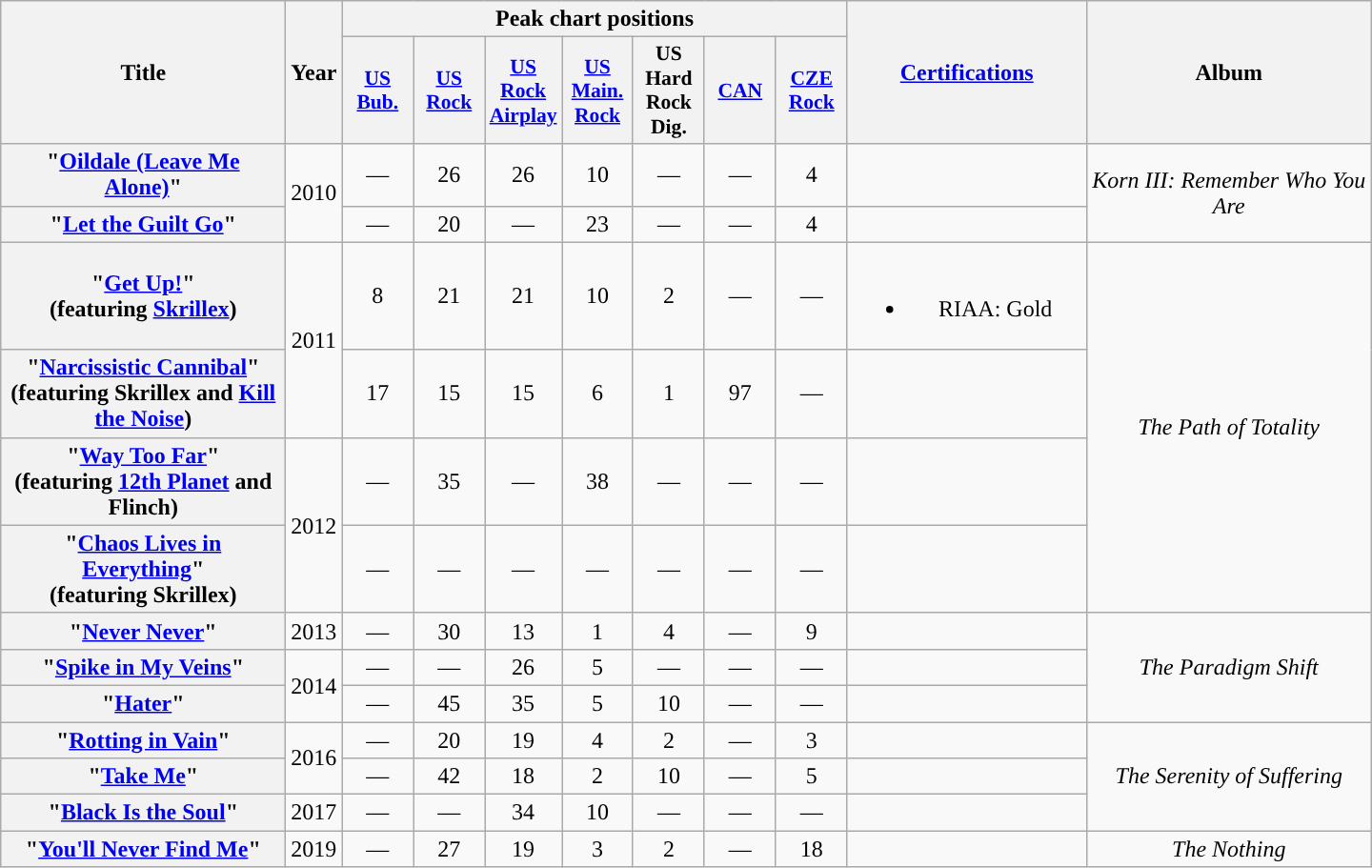<table class="wikitable plainrowheaders" style="text-align:center;">
<tr>
<th scope="col" rowspan="2" style="width:12em;">Title</th>
<th scope="col" rowspan="2">Year</th>
<th scope="col" colspan="7">Peak chart positions</th>
<th scope="col" rowspan="2" style="width:10em;"><a href='#'>Certifications</a></th>
<th scope="col" rowspan="2" style="width:12em;">Album</th>
</tr>
<tr>
<th scope="col" style="width:3em;font-size:90%;"><a href='#'>US<br>Bub.</a><br></th>
<th scope="col" style="width:3em;font-size:90%;"><a href='#'>US<br>Rock</a><br></th>
<th scope="col" style="width:3em;font-size:90%;"><a href='#'>US<br>Rock Airplay</a><br></th>
<th scope="col" style="width:3em;font-size:90%;"><a href='#'>US<br>Main.<br>Rock</a><br></th>
<th scope="col" style="width:3em;font-size:90%;">US Hard Rock Dig.<br></th>
<th scope="col" style="width:3em;font-size:90%;"><a href='#'>CAN</a><br></th>
<th scope="col" style="width:3em;font-size:90%;"><a href='#'>CZE<br>Rock</a><br></th>
</tr>
<tr>
<th scope="row">"<a href='#'>Oildale (Leave Me Alone)</a>"</th>
<td rowspan="2">2010</td>
<td>—</td>
<td>26</td>
<td>26</td>
<td>10</td>
<td>—</td>
<td>—</td>
<td>4</td>
<td></td>
<td rowspan="2"><em>Korn III: Remember Who You Are</em></td>
</tr>
<tr>
<th scope="row">"<a href='#'>Let the Guilt Go</a>"</th>
<td>—</td>
<td>20</td>
<td>—</td>
<td>23</td>
<td>—</td>
<td>—</td>
<td>4</td>
<td></td>
</tr>
<tr>
<th scope="row">"<a href='#'>Get Up!</a>"<br><span>(featuring <a href='#'>Skrillex</a>)</span></th>
<td rowspan="2">2011</td>
<td>8</td>
<td>21</td>
<td>21</td>
<td>10</td>
<td>2</td>
<td>—</td>
<td>—</td>
<td><br><ul><li>RIAA: Gold</li></ul></td>
<td rowspan="4"><em>The Path of Totality</em></td>
</tr>
<tr>
<th scope="row">"<a href='#'>Narcissistic Cannibal</a>"<br><span>(featuring Skrillex and <a href='#'>Kill the Noise</a>)</span></th>
<td>17</td>
<td>15</td>
<td>15</td>
<td>6</td>
<td>1</td>
<td>97</td>
<td>—</td>
<td></td>
</tr>
<tr>
<th scope="row">"<a href='#'>Way Too Far</a>"<br><span>(featuring <a href='#'>12th Planet</a> and Flinch)</span></th>
<td rowspan="2">2012</td>
<td>—</td>
<td>35</td>
<td>—</td>
<td>38</td>
<td>—</td>
<td>—</td>
<td>—</td>
<td></td>
</tr>
<tr>
<th scope="row">"<a href='#'>Chaos Lives in Everything</a>"<br><span>(featuring Skrillex)</span></th>
<td>—</td>
<td>—</td>
<td>—</td>
<td>—</td>
<td>—</td>
<td>—</td>
<td>—</td>
<td></td>
</tr>
<tr>
<th scope="row">"<a href='#'>Never Never</a>"</th>
<td>2013</td>
<td>—</td>
<td>30</td>
<td>13</td>
<td>1</td>
<td>4</td>
<td>—</td>
<td>9</td>
<td></td>
<td rowspan="3"><em>The Paradigm Shift</em></td>
</tr>
<tr>
<th scope="row">"<a href='#'>Spike in My Veins</a>"</th>
<td rowspan="2">2014</td>
<td>—</td>
<td>—</td>
<td>26</td>
<td>5</td>
<td>—</td>
<td>—</td>
<td>—</td>
<td></td>
</tr>
<tr>
<th scope="row">"<a href='#'>Hater</a>"</th>
<td>—</td>
<td>45</td>
<td>35</td>
<td>5</td>
<td>10</td>
<td>—</td>
<td>—</td>
<td></td>
</tr>
<tr>
<th scope= "row">"<a href='#'>Rotting in Vain</a>"</th>
<td rowspan="2">2016</td>
<td>—</td>
<td>20</td>
<td>19</td>
<td>4</td>
<td>2</td>
<td>—</td>
<td>3</td>
<td></td>
<td rowspan="3"><em>The Serenity of Suffering</em></td>
</tr>
<tr>
<th scope="row">"<a href='#'>Take Me</a>"</th>
<td>—</td>
<td>42</td>
<td>18</td>
<td>2</td>
<td>10</td>
<td>—</td>
<td>5</td>
<td></td>
</tr>
<tr>
<th scope="row">"<a href='#'>Black Is the Soul</a>"</th>
<td>2017</td>
<td>—</td>
<td>—</td>
<td>34</td>
<td>10</td>
<td>—</td>
<td>—</td>
<td>—</td>
<td></td>
</tr>
<tr>
<th scope="row">"<a href='#'>You'll Never Find Me</a>"</th>
<td>2019</td>
<td>—</td>
<td>27</td>
<td>19</td>
<td>3</td>
<td>2</td>
<td>—</td>
<td>18</td>
<td></td>
<td><em>The Nothing</em></td>
</tr>
</table>
